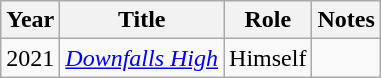<table class="wikitable sortable">
<tr>
<th>Year</th>
<th>Title</th>
<th>Role</th>
<th class="unsortable">Notes</th>
</tr>
<tr>
<td>2021</td>
<td><em><a href='#'>Downfalls High</a></em></td>
<td>Himself</td>
<td></td>
</tr>
</table>
